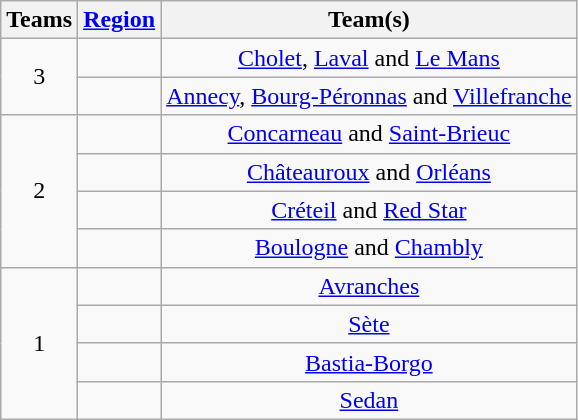<table class="wikitable" style="text-align:center">
<tr>
<th>Teams</th>
<th><a href='#'>Region</a></th>
<th>Team(s)</th>
</tr>
<tr>
<td rowspan="2">3</td>
<td align="left"></td>
<td><a href='#'>Cholet</a>, <a href='#'>Laval</a> and <a href='#'>Le Mans</a></td>
</tr>
<tr>
<td align="left"></td>
<td><a href='#'>Annecy</a>, <a href='#'>Bourg-Péronnas</a> and <a href='#'>Villefranche</a></td>
</tr>
<tr>
<td rowspan="4">2</td>
<td align="left"></td>
<td><a href='#'>Concarneau</a> and <a href='#'>Saint-Brieuc</a></td>
</tr>
<tr>
<td align="left"></td>
<td><a href='#'>Châteauroux</a> and <a href='#'>Orléans</a></td>
</tr>
<tr>
<td align="left"></td>
<td><a href='#'>Créteil</a> and <a href='#'>Red Star</a></td>
</tr>
<tr>
<td align="left"></td>
<td><a href='#'>Boulogne</a> and <a href='#'>Chambly</a></td>
</tr>
<tr>
<td rowspan="4">1</td>
<td align="left"></td>
<td><a href='#'>Avranches</a></td>
</tr>
<tr>
<td align="left"></td>
<td><a href='#'>Sète</a></td>
</tr>
<tr>
<td align="left"></td>
<td><a href='#'>Bastia-Borgo</a></td>
</tr>
<tr>
<td align="left"></td>
<td><a href='#'>Sedan</a></td>
</tr>
</table>
